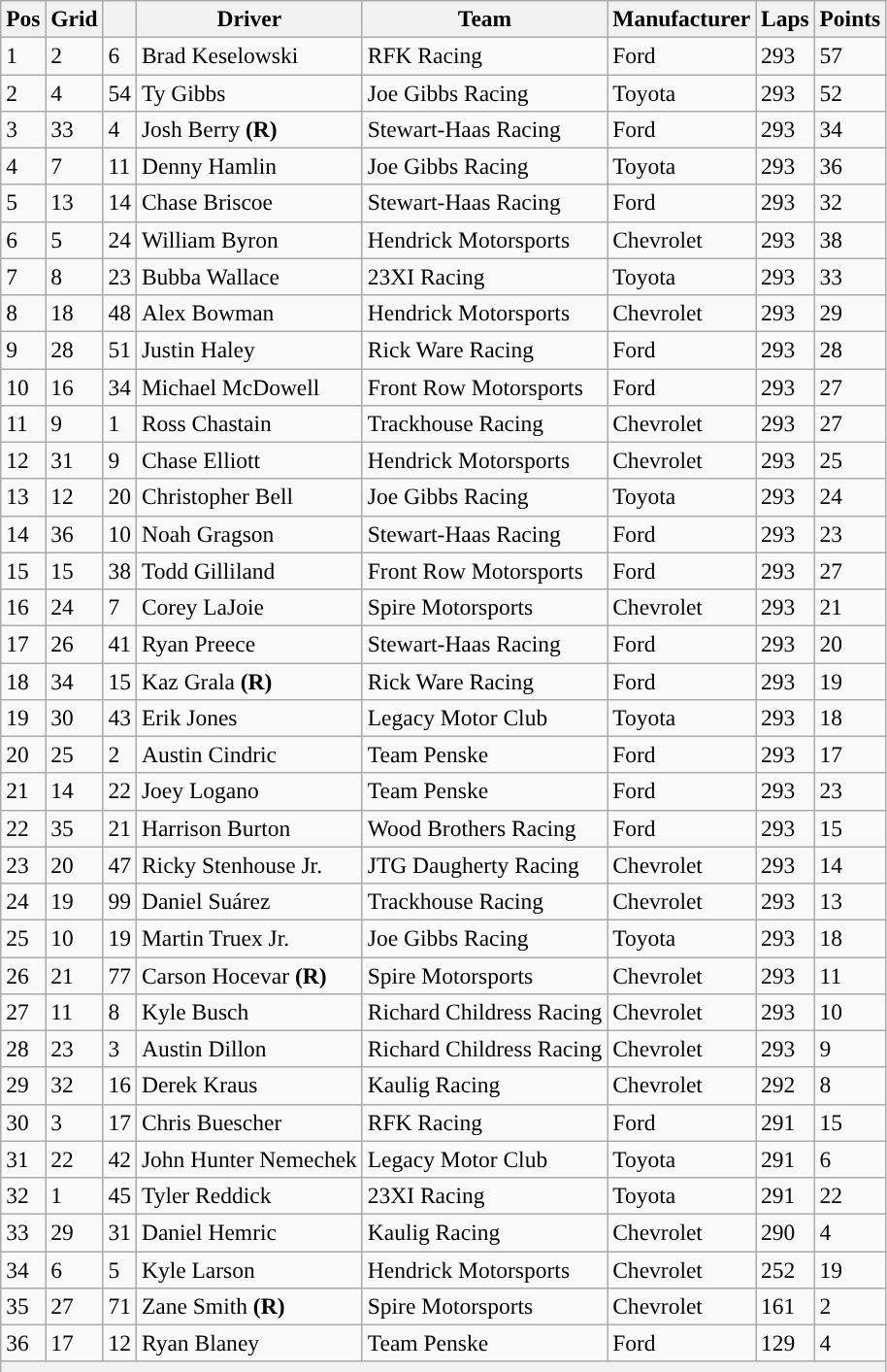<table class="wikitable" style="font-size:98%">
<tr>
<th>Pos</th>
<th>Grid</th>
<th></th>
<th>Driver</th>
<th>Team</th>
<th>Manufacturer</th>
<th>Laps</th>
<th>Points</th>
</tr>
<tr>
<td>1</td>
<td>2</td>
<td>6</td>
<td>Brad Keselowski</td>
<td>RFK Racing</td>
<td>Ford</td>
<td>293</td>
<td>57</td>
</tr>
<tr>
<td>2</td>
<td>4</td>
<td>54</td>
<td>Ty Gibbs</td>
<td>Joe Gibbs Racing</td>
<td>Toyota</td>
<td>293</td>
<td>52</td>
</tr>
<tr>
<td>3</td>
<td>33</td>
<td>4</td>
<td>Josh Berry <strong>(R)</strong></td>
<td>Stewart-Haas Racing</td>
<td>Ford</td>
<td>293</td>
<td>34</td>
</tr>
<tr>
<td>4</td>
<td>7</td>
<td>11</td>
<td>Denny Hamlin</td>
<td>Joe Gibbs Racing</td>
<td>Toyota</td>
<td>293</td>
<td>36</td>
</tr>
<tr>
<td>5</td>
<td>13</td>
<td>14</td>
<td>Chase Briscoe</td>
<td>Stewart-Haas Racing</td>
<td>Ford</td>
<td>293</td>
<td>32</td>
</tr>
<tr>
<td>6</td>
<td>5</td>
<td>24</td>
<td>William Byron</td>
<td>Hendrick Motorsports</td>
<td>Chevrolet</td>
<td>293</td>
<td>38</td>
</tr>
<tr>
<td>7</td>
<td>8</td>
<td>23</td>
<td>Bubba Wallace</td>
<td>23XI Racing</td>
<td>Toyota</td>
<td>293</td>
<td>33</td>
</tr>
<tr>
<td>8</td>
<td>18</td>
<td>48</td>
<td>Alex Bowman</td>
<td>Hendrick Motorsports</td>
<td>Chevrolet</td>
<td>293</td>
<td>29</td>
</tr>
<tr>
<td>9</td>
<td>28</td>
<td>51</td>
<td>Justin Haley</td>
<td>Rick Ware Racing</td>
<td>Ford</td>
<td>293</td>
<td>28</td>
</tr>
<tr>
<td>10</td>
<td>16</td>
<td>34</td>
<td>Michael McDowell</td>
<td>Front Row Motorsports</td>
<td>Ford</td>
<td>293</td>
<td>27</td>
</tr>
<tr>
<td>11</td>
<td>9</td>
<td>1</td>
<td>Ross Chastain</td>
<td>Trackhouse Racing</td>
<td>Chevrolet</td>
<td>293</td>
<td>27</td>
</tr>
<tr>
<td>12</td>
<td>31</td>
<td>9</td>
<td>Chase Elliott</td>
<td>Hendrick Motorsports</td>
<td>Chevrolet</td>
<td>293</td>
<td>25</td>
</tr>
<tr>
<td>13</td>
<td>12</td>
<td>20</td>
<td>Christopher Bell</td>
<td>Joe Gibbs Racing</td>
<td>Toyota</td>
<td>293</td>
<td>24</td>
</tr>
<tr>
<td>14</td>
<td>36</td>
<td>10</td>
<td>Noah Gragson</td>
<td>Stewart-Haas Racing</td>
<td>Ford</td>
<td>293</td>
<td>23</td>
</tr>
<tr>
<td>15</td>
<td>15</td>
<td>38</td>
<td>Todd Gilliland</td>
<td>Front Row Motorsports</td>
<td>Ford</td>
<td>293</td>
<td>27</td>
</tr>
<tr>
<td>16</td>
<td>24</td>
<td>7</td>
<td>Corey LaJoie</td>
<td>Spire Motorsports</td>
<td>Chevrolet</td>
<td>293</td>
<td>21</td>
</tr>
<tr>
<td>17</td>
<td>26</td>
<td>41</td>
<td>Ryan Preece</td>
<td>Stewart-Haas Racing</td>
<td>Ford</td>
<td>293</td>
<td>20</td>
</tr>
<tr>
<td>18</td>
<td>34</td>
<td>15</td>
<td>Kaz Grala <strong>(R)</strong></td>
<td>Rick Ware Racing</td>
<td>Ford</td>
<td>293</td>
<td>19</td>
</tr>
<tr>
<td>19</td>
<td>30</td>
<td>43</td>
<td>Erik Jones</td>
<td>Legacy Motor Club</td>
<td>Toyota</td>
<td>293</td>
<td>18</td>
</tr>
<tr>
<td>20</td>
<td>25</td>
<td>2</td>
<td>Austin Cindric</td>
<td>Team Penske</td>
<td>Ford</td>
<td>293</td>
<td>17</td>
</tr>
<tr>
<td>21</td>
<td>14</td>
<td>22</td>
<td>Joey Logano</td>
<td>Team Penske</td>
<td>Ford</td>
<td>293</td>
<td>23</td>
</tr>
<tr>
<td>22</td>
<td>35</td>
<td>21</td>
<td>Harrison Burton</td>
<td>Wood Brothers Racing</td>
<td>Ford</td>
<td>293</td>
<td>15</td>
</tr>
<tr>
<td>23</td>
<td>20</td>
<td>47</td>
<td>Ricky Stenhouse Jr.</td>
<td>JTG Daugherty Racing</td>
<td>Chevrolet</td>
<td>293</td>
<td>14</td>
</tr>
<tr>
<td>24</td>
<td>19</td>
<td>99</td>
<td>Daniel Suárez</td>
<td>Trackhouse Racing</td>
<td>Chevrolet</td>
<td>293</td>
<td>13</td>
</tr>
<tr>
<td>25</td>
<td>10</td>
<td>19</td>
<td>Martin Truex Jr.</td>
<td>Joe Gibbs Racing</td>
<td>Toyota</td>
<td>293</td>
<td>18</td>
</tr>
<tr>
<td>26</td>
<td>21</td>
<td>77</td>
<td>Carson Hocevar <strong>(R)</strong></td>
<td>Spire Motorsports</td>
<td>Chevrolet</td>
<td>293</td>
<td>11</td>
</tr>
<tr>
<td>27</td>
<td>11</td>
<td>8</td>
<td>Kyle Busch</td>
<td>Richard Childress Racing</td>
<td>Chevrolet</td>
<td>293</td>
<td>10</td>
</tr>
<tr>
<td>28</td>
<td>23</td>
<td>3</td>
<td>Austin Dillon</td>
<td>Richard Childress Racing</td>
<td>Chevrolet</td>
<td>293</td>
<td>9</td>
</tr>
<tr>
<td>29</td>
<td>32</td>
<td>16</td>
<td>Derek Kraus</td>
<td>Kaulig Racing</td>
<td>Chevrolet</td>
<td>292</td>
<td>8</td>
</tr>
<tr>
<td>30</td>
<td>3</td>
<td>17</td>
<td>Chris Buescher</td>
<td>RFK Racing</td>
<td>Ford</td>
<td>291</td>
<td>15</td>
</tr>
<tr>
<td>31</td>
<td>22</td>
<td>42</td>
<td>John Hunter Nemechek</td>
<td>Legacy Motor Club</td>
<td>Toyota</td>
<td>291</td>
<td>6</td>
</tr>
<tr>
<td>32</td>
<td>1</td>
<td>45</td>
<td>Tyler Reddick</td>
<td>23XI Racing</td>
<td>Toyota</td>
<td>291</td>
<td>22</td>
</tr>
<tr>
<td>33</td>
<td>29</td>
<td>31</td>
<td>Daniel Hemric</td>
<td>Kaulig Racing</td>
<td>Chevrolet</td>
<td>290</td>
<td>4</td>
</tr>
<tr>
<td>34</td>
<td>6</td>
<td>5</td>
<td>Kyle Larson</td>
<td>Hendrick Motorsports</td>
<td>Chevrolet</td>
<td>252</td>
<td>19</td>
</tr>
<tr>
<td>35</td>
<td>27</td>
<td>71</td>
<td>Zane Smith <strong>(R)</strong></td>
<td>Spire Motorsports</td>
<td>Chevrolet</td>
<td>161</td>
<td>2</td>
</tr>
<tr>
<td>36</td>
<td>17</td>
<td>12</td>
<td>Ryan Blaney</td>
<td>Team Penske</td>
<td>Ford</td>
<td>129</td>
<td>4</td>
</tr>
<tr>
<th colspan="8"></th>
</tr>
</table>
